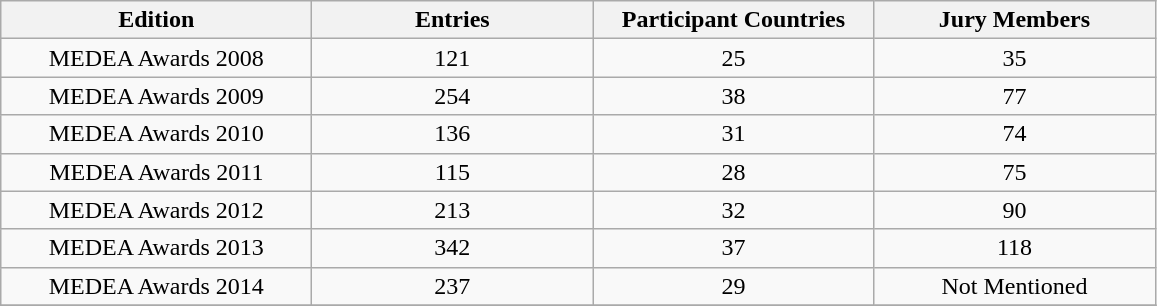<table class="sortable wikitable" style="text-align: center">
<tr>
<th style="width:200px;">Edition</th>
<th style="width:180px;">Entries</th>
<th style="width:180px;">Participant Countries</th>
<th style="width:180px;">Jury Members</th>
</tr>
<tr>
<td>MEDEA Awards 2008</td>
<td>121</td>
<td>25</td>
<td>35</td>
</tr>
<tr>
<td>MEDEA Awards 2009</td>
<td>254</td>
<td>38</td>
<td>77</td>
</tr>
<tr>
<td>MEDEA Awards 2010</td>
<td>136</td>
<td>31</td>
<td>74</td>
</tr>
<tr>
<td>MEDEA Awards 2011</td>
<td>115</td>
<td>28</td>
<td>75</td>
</tr>
<tr>
<td>MEDEA Awards 2012</td>
<td>213</td>
<td>32</td>
<td>90</td>
</tr>
<tr>
<td>MEDEA Awards 2013</td>
<td>342</td>
<td>37</td>
<td>118</td>
</tr>
<tr>
<td>MEDEA Awards 2014</td>
<td>237</td>
<td>29</td>
<td>Not Mentioned</td>
</tr>
<tr>
</tr>
</table>
